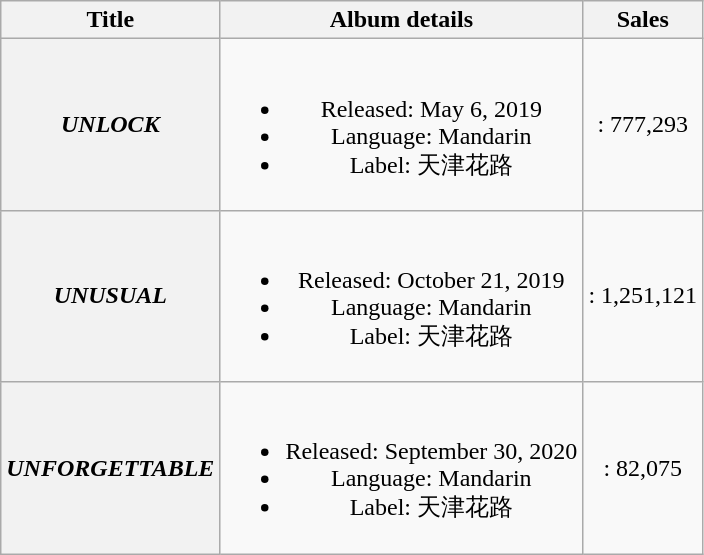<table class="wikitable plainrowheaders" style="text-align:center;">
<tr>
<th scope="col" style="width:8em;">Title</th>
<th scope="col">Album details</th>
<th scope="col">Sales</th>
</tr>
<tr>
<th scope="row"><em>UNLOCK</em></th>
<td><br><ul><li>Released: May 6, 2019</li><li>Language: Mandarin</li><li>Label: 天津花路</li></ul></td>
<td>: 777,293</td>
</tr>
<tr>
<th scope="row"><em>UNUSUAL</em></th>
<td><br><ul><li>Released: October 21, 2019</li><li>Language: Mandarin</li><li>Label: 天津花路</li></ul></td>
<td>: 1,251,121</td>
</tr>
<tr>
<th scope="row"><em>UNFORGETTABLE</em></th>
<td><br><ul><li>Released: September 30, 2020</li><li>Language: Mandarin</li><li>Label: 天津花路</li></ul></td>
<td>: 82,075</td>
</tr>
</table>
